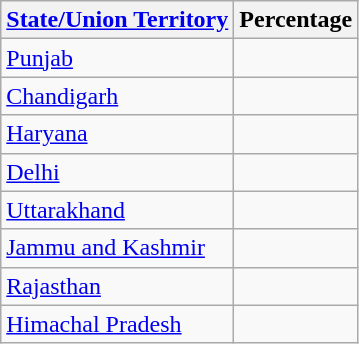<table class="sortable wikitable floatright">
<tr>
<th><a href='#'>State/Union Territory</a></th>
<th>Percentage</th>
</tr>
<tr>
<td><a href='#'>Punjab</a></td>
<td></td>
</tr>
<tr>
<td><a href='#'>Chandigarh</a></td>
<td></td>
</tr>
<tr>
<td><a href='#'>Haryana</a></td>
<td></td>
</tr>
<tr>
<td><a href='#'>Delhi</a></td>
<td></td>
</tr>
<tr>
<td><a href='#'>Uttarakhand</a></td>
<td></td>
</tr>
<tr>
<td><a href='#'>Jammu and Kashmir</a></td>
<td></td>
</tr>
<tr>
<td><a href='#'>Rajasthan</a></td>
<td></td>
</tr>
<tr>
<td><a href='#'>Himachal Pradesh</a></td>
<td></td>
</tr>
</table>
